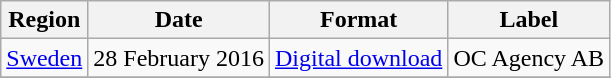<table class=wikitable>
<tr>
<th>Region</th>
<th>Date</th>
<th>Format</th>
<th>Label</th>
</tr>
<tr>
<td><a href='#'>Sweden</a></td>
<td>28 February 2016</td>
<td><a href='#'>Digital download</a></td>
<td>OC Agency AB</td>
</tr>
<tr>
</tr>
</table>
